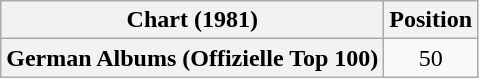<table class="wikitable plainrowheaders" style="text-align:center">
<tr>
<th scope="col">Chart (1981)</th>
<th scope="col">Position</th>
</tr>
<tr>
<th scope="row">German Albums (Offizielle Top 100)</th>
<td>50</td>
</tr>
</table>
